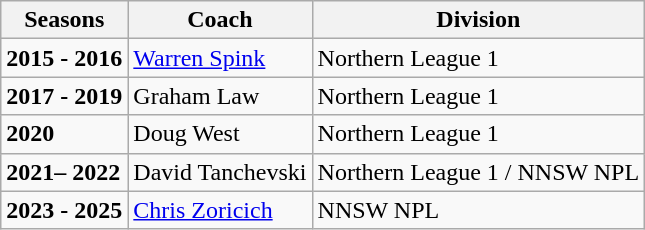<table class="wikitable">
<tr>
<th>Seasons</th>
<th>Coach</th>
<th>Division</th>
</tr>
<tr>
<td><strong>2015  - 2016</strong></td>
<td><a href='#'>Warren Spink</a></td>
<td>Northern  League 1</td>
</tr>
<tr>
<td><strong>2017  - 2019</strong></td>
<td>Graham Law</td>
<td>Northern  League 1</td>
</tr>
<tr>
<td><strong>2020</strong></td>
<td>Doug West</td>
<td>Northern  League 1</td>
</tr>
<tr>
<td><strong>2021–  2022</strong></td>
<td>David Tanchevski</td>
<td>Northern  League 1 / NNSW NPL</td>
</tr>
<tr>
<td><strong>2023  - 2025</strong></td>
<td><a href='#'>Chris Zoricich</a></td>
<td>NNSW  NPL</td>
</tr>
</table>
